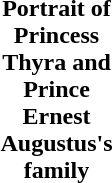<table class="toccolours collapsible collapsed" style=max-width:2em class="float-center" style="text-align:center;">
<tr>
<th>Portrait of Princess Thyra and Prince Ernest Augustus's family</th>
</tr>
<tr>
<td></td>
</tr>
</table>
